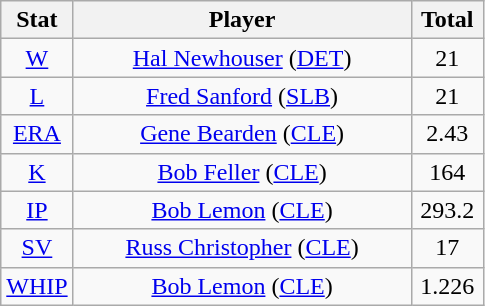<table class="wikitable" style="text-align:center;">
<tr>
<th style="width:15%;">Stat</th>
<th>Player</th>
<th style="width:15%;">Total</th>
</tr>
<tr>
<td><a href='#'>W</a></td>
<td><a href='#'>Hal Newhouser</a> (<a href='#'>DET</a>)</td>
<td>21</td>
</tr>
<tr>
<td><a href='#'>L</a></td>
<td><a href='#'>Fred Sanford</a> (<a href='#'>SLB</a>)</td>
<td>21</td>
</tr>
<tr>
<td><a href='#'>ERA</a></td>
<td><a href='#'>Gene Bearden</a> (<a href='#'>CLE</a>)</td>
<td>2.43</td>
</tr>
<tr>
<td><a href='#'>K</a></td>
<td><a href='#'>Bob Feller</a> (<a href='#'>CLE</a>)</td>
<td>164</td>
</tr>
<tr>
<td><a href='#'>IP</a></td>
<td><a href='#'>Bob Lemon</a> (<a href='#'>CLE</a>)</td>
<td>293.2</td>
</tr>
<tr>
<td><a href='#'>SV</a></td>
<td><a href='#'>Russ Christopher</a> (<a href='#'>CLE</a>)</td>
<td>17</td>
</tr>
<tr>
<td><a href='#'>WHIP</a></td>
<td><a href='#'>Bob Lemon</a> (<a href='#'>CLE</a>)</td>
<td>1.226</td>
</tr>
</table>
